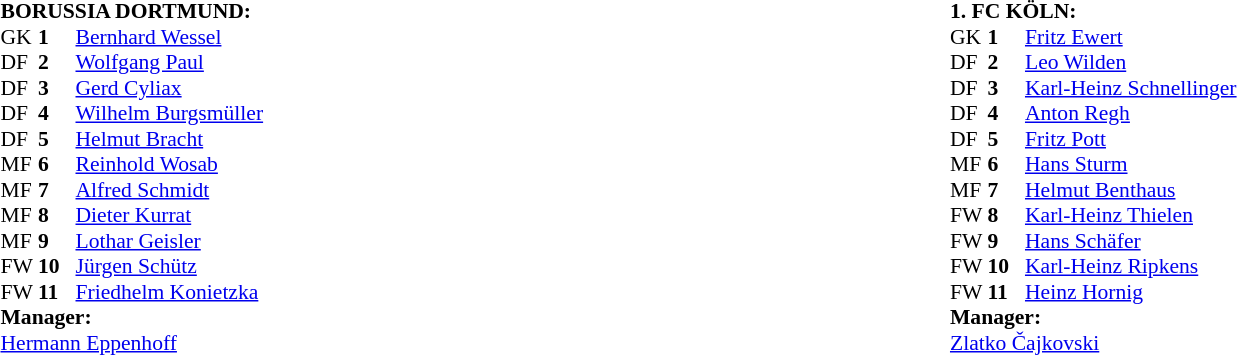<table width="100%">
<tr>
<td valign="top" width="50%"><br><table style="font-size: 90%" cellspacing="0" cellpadding="0">
<tr>
<td colspan="4"><strong>BORUSSIA DORTMUND:</strong></td>
</tr>
<tr>
<th width="25"></th>
<th width="25"></th>
</tr>
<tr>
<td>GK</td>
<td><strong>1</strong></td>
<td> <a href='#'>Bernhard Wessel</a></td>
</tr>
<tr>
<td>DF</td>
<td><strong>2</strong></td>
<td> <a href='#'>Wolfgang Paul</a></td>
</tr>
<tr>
<td>DF</td>
<td><strong>3</strong></td>
<td> <a href='#'>Gerd Cyliax</a></td>
</tr>
<tr>
<td>DF</td>
<td><strong>4</strong></td>
<td> <a href='#'>Wilhelm Burgsmüller</a></td>
</tr>
<tr>
<td>DF</td>
<td><strong>5</strong></td>
<td> <a href='#'>Helmut Bracht</a></td>
</tr>
<tr>
<td>MF</td>
<td><strong>6</strong></td>
<td> <a href='#'>Reinhold Wosab</a></td>
</tr>
<tr>
<td>MF</td>
<td><strong>7</strong></td>
<td> <a href='#'>Alfred Schmidt</a></td>
</tr>
<tr>
<td>MF</td>
<td><strong>8</strong></td>
<td> <a href='#'>Dieter Kurrat</a></td>
</tr>
<tr>
<td>MF</td>
<td><strong>9</strong></td>
<td> <a href='#'>Lothar Geisler</a></td>
</tr>
<tr>
<td>FW</td>
<td><strong>10</strong></td>
<td> <a href='#'>Jürgen Schütz</a></td>
</tr>
<tr>
<td>FW</td>
<td><strong>11</strong></td>
<td> <a href='#'>Friedhelm Konietzka</a></td>
</tr>
<tr>
<td colspan=4><strong>Manager:</strong></td>
</tr>
<tr>
<td colspan="4"> <a href='#'>Hermann Eppenhoff</a></td>
</tr>
</table>
</td>
<td valign="top"></td>
<td valign="top" width="50%"><br><table style="font-size: 90%" cellspacing="0" cellpadding="0">
<tr>
<td colspan="4"><strong>1. FC KÖLN:</strong></td>
</tr>
<tr>
<th width="25"></th>
<th width="25"></th>
</tr>
<tr>
<td>GK</td>
<td><strong>1</strong></td>
<td> <a href='#'>Fritz Ewert</a></td>
</tr>
<tr>
<td>DF</td>
<td><strong>2</strong></td>
<td> <a href='#'>Leo Wilden</a></td>
</tr>
<tr>
<td>DF</td>
<td><strong>3</strong></td>
<td> <a href='#'>Karl-Heinz Schnellinger</a></td>
</tr>
<tr>
<td>DF</td>
<td><strong>4</strong></td>
<td> <a href='#'>Anton Regh</a></td>
</tr>
<tr>
<td>DF</td>
<td><strong>5</strong></td>
<td> <a href='#'>Fritz Pott</a></td>
</tr>
<tr>
<td>MF</td>
<td><strong>6</strong></td>
<td> <a href='#'>Hans Sturm</a></td>
</tr>
<tr>
<td>MF</td>
<td><strong>7</strong></td>
<td> <a href='#'>Helmut Benthaus</a></td>
</tr>
<tr>
<td>FW</td>
<td><strong>8</strong></td>
<td> <a href='#'>Karl-Heinz Thielen</a></td>
</tr>
<tr>
<td>FW</td>
<td><strong>9</strong></td>
<td> <a href='#'>Hans Schäfer</a></td>
</tr>
<tr>
<td>FW</td>
<td><strong>10</strong></td>
<td> <a href='#'>Karl-Heinz Ripkens</a></td>
</tr>
<tr>
<td>FW</td>
<td><strong>11</strong></td>
<td> <a href='#'>Heinz Hornig</a></td>
</tr>
<tr>
<td colspan=4><strong>Manager:</strong></td>
</tr>
<tr>
<td colspan="4"> <a href='#'>Zlatko Čajkovski</a></td>
</tr>
</table>
</td>
</tr>
</table>
